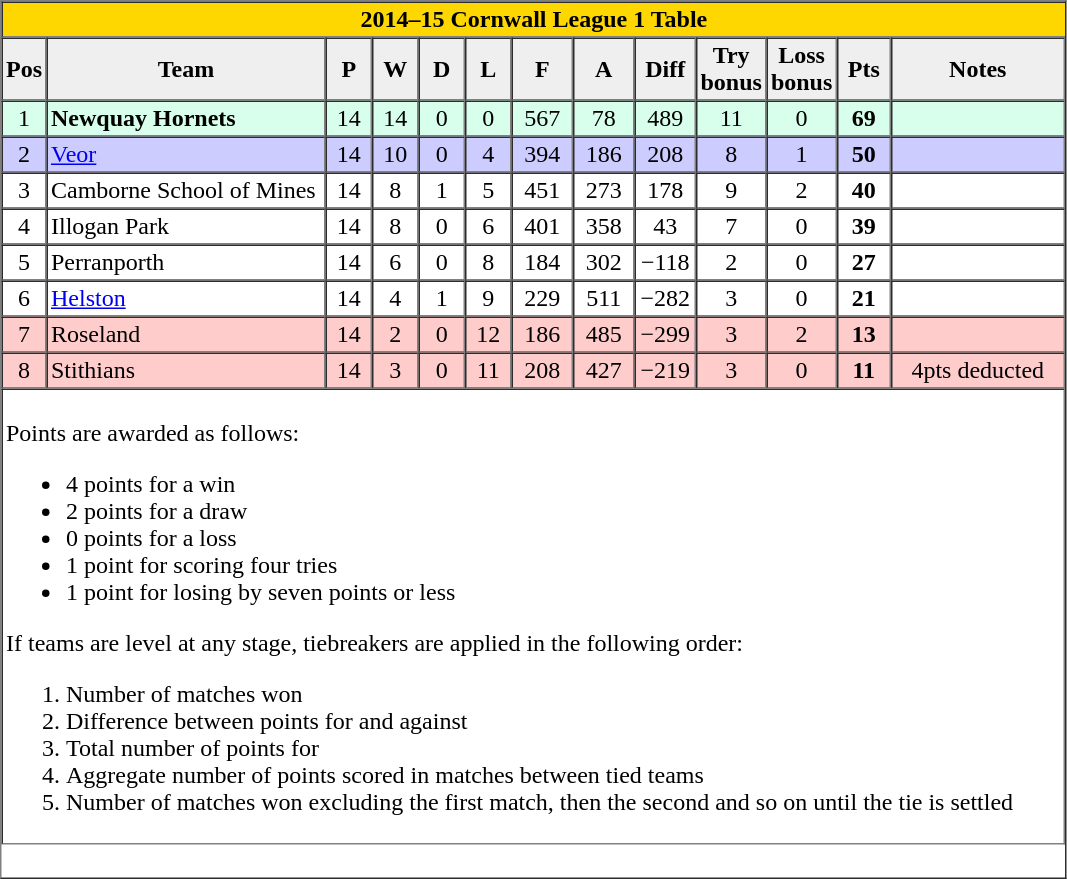<table border="1" cellpadding="2" cellspacing="0">
<tr bgcolor="gold">
<th colspan=13 style="border-right:0px;";>2014–15 Cornwall League 1 Table</th>
</tr>
<tr bgcolor="#efefef">
<th width="20">Pos</th>
<th width="180">Team</th>
<th width="25">P</th>
<th width="25">W</th>
<th width="25">D</th>
<th width="25">L</th>
<th width="35">F</th>
<th width="35">A</th>
<th width="35">Diff</th>
<th width="35">Try bonus</th>
<th width="35">Loss bonus</th>
<th width="30">Pts</th>
<th width="110">Notes</th>
</tr>
<tr bgcolor=#d8ffeb align=center>
<td>1</td>
<td align=left><strong>Newquay Hornets</strong></td>
<td>14</td>
<td>14</td>
<td>0</td>
<td>0</td>
<td>567</td>
<td>78</td>
<td>489</td>
<td>11</td>
<td>0</td>
<td><strong>69</strong></td>
<td></td>
</tr>
<tr style="background-color:#ccccff;" align=center>
<td>2</td>
<td align=left><a href='#'>Veor</a></td>
<td>14</td>
<td>10</td>
<td>0</td>
<td>4</td>
<td>394</td>
<td>186</td>
<td>208</td>
<td>8</td>
<td>1</td>
<td><strong>50</strong></td>
<td></td>
</tr>
<tr align=center>
<td>3</td>
<td align=left>Camborne School of Mines</td>
<td>14</td>
<td>8</td>
<td>1</td>
<td>5</td>
<td>451</td>
<td>273</td>
<td>178</td>
<td>9</td>
<td>2</td>
<td><strong>40</strong></td>
<td></td>
</tr>
<tr align=center>
<td>4</td>
<td align=left>Illogan Park</td>
<td>14</td>
<td>8</td>
<td>0</td>
<td>6</td>
<td>401</td>
<td>358</td>
<td>43</td>
<td>7</td>
<td>0</td>
<td><strong>39</strong></td>
<td></td>
</tr>
<tr align=center>
<td>5</td>
<td align=left>Perranporth</td>
<td>14</td>
<td>6</td>
<td>0</td>
<td>8</td>
<td>184</td>
<td>302</td>
<td>−118</td>
<td>2</td>
<td>0</td>
<td><strong>27</strong></td>
<td></td>
</tr>
<tr align=center>
<td>6</td>
<td align=left><a href='#'>Helston</a></td>
<td>14</td>
<td>4</td>
<td>1</td>
<td>9</td>
<td>229</td>
<td>511</td>
<td>−282</td>
<td>3</td>
<td>0</td>
<td><strong>21</strong></td>
<td></td>
</tr>
<tr bgcolor=#ffcccc align=center>
<td>7</td>
<td align=left>Roseland</td>
<td>14</td>
<td>2</td>
<td>0</td>
<td>12</td>
<td>186</td>
<td>485</td>
<td>−299</td>
<td>3</td>
<td>2</td>
<td><strong>13</strong></td>
<td></td>
</tr>
<tr bgcolor=#ffcccc align=center>
<td>8</td>
<td align=left>Stithians</td>
<td>14</td>
<td>3</td>
<td>0</td>
<td>11</td>
<td>208</td>
<td>427</td>
<td>−219</td>
<td>3</td>
<td>0</td>
<td><strong>11</strong></td>
<td>4pts deducted</td>
</tr>
<tr align=center>
</tr>
<tr bgcolor=#ffffff>
<td colspan="13"><br>Points are awarded as follows:<ul><li>4 points for a win</li><li>2 points for a draw</li><li>0 points for a loss</li><li>1 point for scoring four tries</li><li>1 point for losing by seven points or less</li></ul>If teams are level at any stage, tiebreakers are applied in the following order:<ol><li>Number of matches won</li><li>Difference between points for and against</li><li>Total number of points for</li><li>Aggregate number of points scored in matches between tied teams</li><li>Number of matches won excluding the first match, then the second and so on until the tie is settled</li></ol></td>
</tr>
<tr |align=left|>
<td colspan="15" style="border:0px"><br></td>
</tr>
</table>
